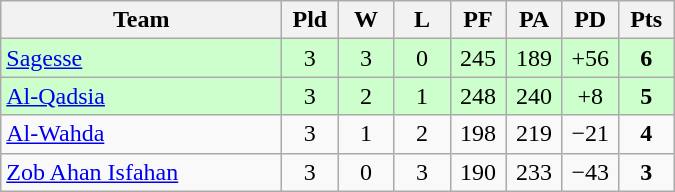<table class="wikitable" style="text-align:center;">
<tr>
<th width=180>Team</th>
<th width=30>Pld</th>
<th width=30>W</th>
<th width=30>L</th>
<th width=30>PF</th>
<th width=30>PA</th>
<th width=30>PD</th>
<th width=30>Pts</th>
</tr>
<tr bgcolor="#ccffcc">
<td align="left"> <a href='#'>Sagesse</a></td>
<td>3</td>
<td>3</td>
<td>0</td>
<td>245</td>
<td>189</td>
<td>+56</td>
<td><strong>6</strong></td>
</tr>
<tr bgcolor="#ccffcc">
<td align="left"> <a href='#'>Al-Qadsia</a></td>
<td>3</td>
<td>2</td>
<td>1</td>
<td>248</td>
<td>240</td>
<td>+8</td>
<td><strong>5</strong></td>
</tr>
<tr>
<td align="left"> <a href='#'>Al-Wahda</a></td>
<td>3</td>
<td>1</td>
<td>2</td>
<td>198</td>
<td>219</td>
<td>−21</td>
<td><strong>4</strong></td>
</tr>
<tr>
<td align="left"> <a href='#'>Zob Ahan Isfahan</a></td>
<td>3</td>
<td>0</td>
<td>3</td>
<td>190</td>
<td>233</td>
<td>−43</td>
<td><strong>3</strong></td>
</tr>
</table>
